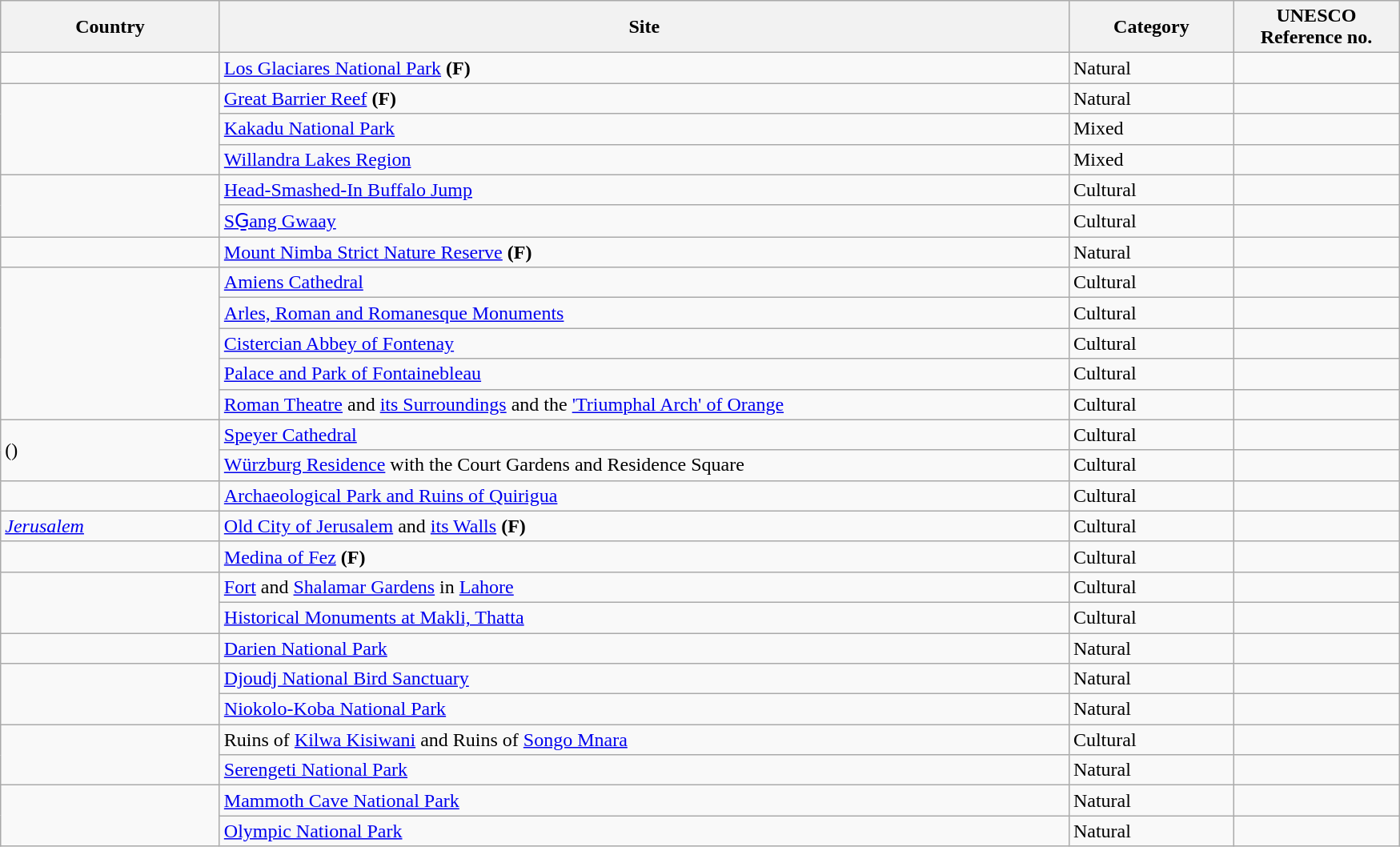<table class="wikitable sortable" style="font-size:100%;">
<tr>
<th scope="col" width="175">Country</th>
<th scope="col" width="700">Site</th>
<th scope="col" width="130">Category</th>
<th scope="col" width="130">UNESCO Reference no.</th>
</tr>
<tr>
<td></td>
<td><a href='#'>Los Glaciares National Park</a> <strong>(F)</strong></td>
<td>Natural</td>
<td></td>
</tr>
<tr>
<td rowspan="3"></td>
<td><a href='#'>Great Barrier Reef</a> <strong>(F)</strong></td>
<td>Natural</td>
<td></td>
</tr>
<tr>
<td><a href='#'>Kakadu National Park</a></td>
<td>Mixed</td>
<td></td>
</tr>
<tr>
<td><a href='#'>Willandra Lakes Region</a></td>
<td>Mixed</td>
<td></td>
</tr>
<tr>
<td rowspan="2"></td>
<td><a href='#'>Head-Smashed-In Buffalo Jump</a></td>
<td>Cultural</td>
<td></td>
</tr>
<tr>
<td><a href='#'>SG̱ang Gwaay</a></td>
<td>Cultural</td>
<td></td>
</tr>
<tr>
<td><br></td>
<td><a href='#'>Mount Nimba Strict Nature Reserve</a> <strong>(F)</strong></td>
<td>Natural</td>
<td></td>
</tr>
<tr>
<td rowspan="5"></td>
<td><a href='#'>Amiens Cathedral</a></td>
<td>Cultural</td>
<td></td>
</tr>
<tr>
<td><a href='#'>Arles, Roman and Romanesque Monuments</a></td>
<td>Cultural</td>
<td></td>
</tr>
<tr>
<td><a href='#'>Cistercian Abbey of Fontenay</a></td>
<td>Cultural</td>
<td></td>
</tr>
<tr>
<td><a href='#'>Palace and Park of Fontainebleau</a></td>
<td>Cultural</td>
<td></td>
</tr>
<tr>
<td><a href='#'>Roman Theatre</a> and <a href='#'>its Surroundings</a> and the <a href='#'>'Triumphal Arch' of Orange</a></td>
<td>Cultural</td>
<td></td>
</tr>
<tr>
<td rowspan="2" data-sort-value="Germany">()<br></td>
<td><a href='#'>Speyer Cathedral</a></td>
<td>Cultural</td>
<td></td>
</tr>
<tr>
<td><a href='#'>Würzburg Residence</a> with the Court Gardens and Residence Square</td>
<td>Cultural</td>
<td></td>
</tr>
<tr>
<td></td>
<td><a href='#'>Archaeological Park and Ruins of Quirigua</a></td>
<td>Cultural</td>
<td></td>
</tr>
<tr>
<td> <em><a href='#'>Jerusalem</a> </em></td>
<td><a href='#'>Old City of Jerusalem</a> and <a href='#'>its Walls</a> <strong>(F)</strong></td>
<td>Cultural</td>
<td></td>
</tr>
<tr>
<td></td>
<td><a href='#'>Medina of Fez</a> <strong>(F)</strong></td>
<td>Cultural</td>
<td></td>
</tr>
<tr>
<td rowspan="2"></td>
<td><a href='#'>Fort</a> and <a href='#'>Shalamar Gardens</a> in <a href='#'>Lahore</a></td>
<td>Cultural</td>
<td></td>
</tr>
<tr>
<td><a href='#'>Historical Monuments at Makli, Thatta</a></td>
<td>Cultural</td>
<td></td>
</tr>
<tr>
<td></td>
<td><a href='#'>Darien National Park</a></td>
<td>Natural</td>
<td></td>
</tr>
<tr>
<td rowspan="2"></td>
<td><a href='#'>Djoudj National Bird Sanctuary</a></td>
<td>Natural</td>
<td></td>
</tr>
<tr>
<td><a href='#'>Niokolo-Koba National Park</a></td>
<td>Natural</td>
<td></td>
</tr>
<tr>
<td rowspan="2"></td>
<td>Ruins of <a href='#'>Kilwa Kisiwani</a> and Ruins of <a href='#'>Songo Mnara</a></td>
<td>Cultural</td>
<td></td>
</tr>
<tr>
<td><a href='#'>Serengeti National Park</a></td>
<td>Natural</td>
<td></td>
</tr>
<tr>
<td rowspan="2"></td>
<td><a href='#'>Mammoth Cave National Park</a></td>
<td>Natural</td>
<td></td>
</tr>
<tr>
<td><a href='#'>Olympic National Park</a></td>
<td>Natural</td>
<td></td>
</tr>
</table>
